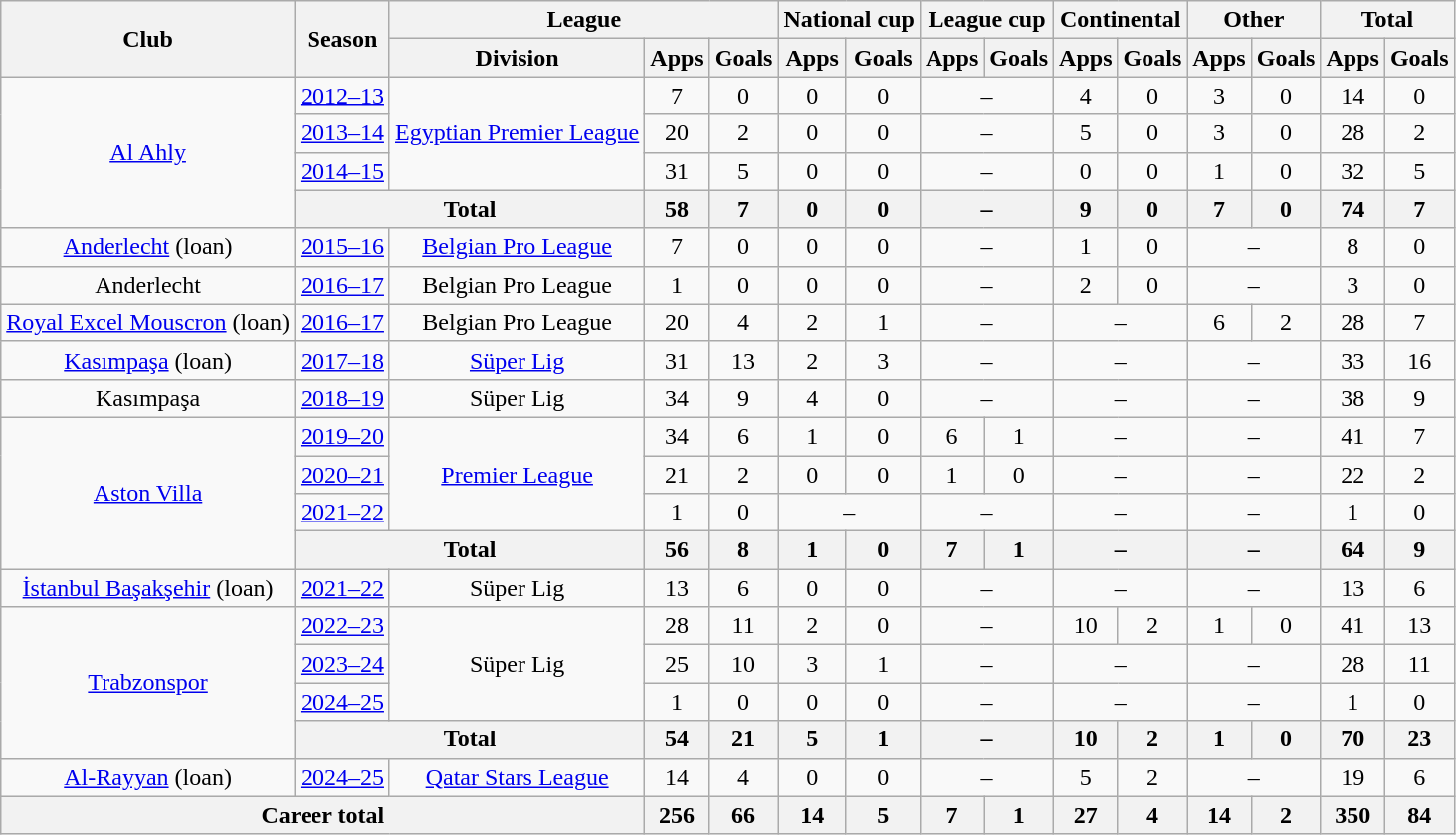<table class="wikitable" style="text-align:center">
<tr>
<th rowspan="2">Club</th>
<th rowspan="2">Season</th>
<th colspan="3">League</th>
<th colspan="2">National cup</th>
<th colspan="2">League cup</th>
<th colspan="2">Continental</th>
<th colspan="2">Other</th>
<th colspan="2">Total</th>
</tr>
<tr>
<th>Division</th>
<th>Apps</th>
<th>Goals</th>
<th>Apps</th>
<th>Goals</th>
<th>Apps</th>
<th>Goals</th>
<th>Apps</th>
<th>Goals</th>
<th>Apps</th>
<th>Goals</th>
<th>Apps</th>
<th>Goals</th>
</tr>
<tr>
<td rowspan="4"><a href='#'>Al Ahly</a></td>
<td><a href='#'>2012–13</a></td>
<td rowspan="3"><a href='#'>Egyptian Premier League</a></td>
<td>7</td>
<td>0</td>
<td>0</td>
<td>0</td>
<td colspan="2">–</td>
<td>4</td>
<td>0</td>
<td>3</td>
<td>0</td>
<td>14</td>
<td>0</td>
</tr>
<tr>
<td><a href='#'>2013–14</a></td>
<td>20</td>
<td>2</td>
<td>0</td>
<td>0</td>
<td colspan="2">–</td>
<td>5</td>
<td>0</td>
<td>3</td>
<td>0</td>
<td>28</td>
<td>2</td>
</tr>
<tr>
<td><a href='#'>2014–15</a></td>
<td>31</td>
<td>5</td>
<td>0</td>
<td>0</td>
<td colspan="2">–</td>
<td>0</td>
<td>0</td>
<td>1</td>
<td>0</td>
<td>32</td>
<td>5</td>
</tr>
<tr>
<th colspan="2">Total</th>
<th>58</th>
<th>7</th>
<th>0</th>
<th>0</th>
<th colspan="2">–</th>
<th>9</th>
<th>0</th>
<th>7</th>
<th>0</th>
<th>74</th>
<th>7</th>
</tr>
<tr>
<td><a href='#'>Anderlecht</a> (loan)</td>
<td><a href='#'>2015–16</a></td>
<td><a href='#'>Belgian Pro League</a></td>
<td>7</td>
<td>0</td>
<td>0</td>
<td>0</td>
<td colspan="2">–</td>
<td>1</td>
<td>0</td>
<td colspan="2">–</td>
<td>8</td>
<td>0</td>
</tr>
<tr>
<td>Anderlecht</td>
<td><a href='#'>2016–17</a></td>
<td>Belgian Pro League</td>
<td>1</td>
<td>0</td>
<td>0</td>
<td>0</td>
<td colspan="2">–</td>
<td>2</td>
<td>0</td>
<td colspan="2">–</td>
<td>3</td>
<td>0</td>
</tr>
<tr>
<td><a href='#'>Royal Excel Mouscron</a> (loan)</td>
<td><a href='#'>2016–17</a></td>
<td>Belgian Pro League</td>
<td>20</td>
<td>4</td>
<td>2</td>
<td>1</td>
<td colspan="2">–</td>
<td colspan="2">–</td>
<td>6</td>
<td>2</td>
<td>28</td>
<td>7</td>
</tr>
<tr>
<td><a href='#'>Kasımpaşa</a> (loan)</td>
<td><a href='#'>2017–18</a></td>
<td><a href='#'>Süper Lig</a></td>
<td>31</td>
<td>13</td>
<td>2</td>
<td>3</td>
<td colspan="2">–</td>
<td colspan="2">–</td>
<td colspan="2">–</td>
<td>33</td>
<td>16</td>
</tr>
<tr>
<td>Kasımpaşa</td>
<td><a href='#'>2018–19</a></td>
<td>Süper Lig</td>
<td>34</td>
<td>9</td>
<td>4</td>
<td>0</td>
<td colspan="2">–</td>
<td colspan="2">–</td>
<td colspan="2">–</td>
<td>38</td>
<td>9</td>
</tr>
<tr>
<td rowspan="4"><a href='#'>Aston Villa</a></td>
<td><a href='#'>2019–20</a></td>
<td rowspan="3"><a href='#'>Premier League</a></td>
<td>34</td>
<td>6</td>
<td>1</td>
<td>0</td>
<td>6</td>
<td>1</td>
<td colspan="2">–</td>
<td colspan="2">–</td>
<td>41</td>
<td>7</td>
</tr>
<tr>
<td><a href='#'>2020–21</a></td>
<td>21</td>
<td>2</td>
<td>0</td>
<td>0</td>
<td>1</td>
<td>0</td>
<td colspan="2">–</td>
<td colspan="2">–</td>
<td>22</td>
<td>2</td>
</tr>
<tr>
<td><a href='#'>2021–22</a></td>
<td>1</td>
<td>0</td>
<td colspan="2">–</td>
<td colspan="2">–</td>
<td colspan="2">–</td>
<td colspan="2">–</td>
<td>1</td>
<td>0</td>
</tr>
<tr>
<th colspan="2">Total</th>
<th>56</th>
<th>8</th>
<th>1</th>
<th>0</th>
<th>7</th>
<th>1</th>
<th colspan="2">–</th>
<th colspan="2">–</th>
<th>64</th>
<th>9</th>
</tr>
<tr>
<td><a href='#'>İstanbul Başakşehir</a> (loan)</td>
<td><a href='#'>2021–22</a></td>
<td>Süper Lig</td>
<td>13</td>
<td>6</td>
<td>0</td>
<td>0</td>
<td colspan="2">–</td>
<td colspan="2">–</td>
<td colspan="2">–</td>
<td>13</td>
<td>6</td>
</tr>
<tr>
<td rowspan="4"><a href='#'>Trabzonspor</a></td>
<td><a href='#'>2022–23</a></td>
<td rowspan="3">Süper Lig</td>
<td>28</td>
<td>11</td>
<td>2</td>
<td>0</td>
<td colspan="2">–</td>
<td>10</td>
<td>2</td>
<td>1</td>
<td>0</td>
<td>41</td>
<td>13</td>
</tr>
<tr>
<td><a href='#'>2023–24</a></td>
<td>25</td>
<td>10</td>
<td>3</td>
<td>1</td>
<td colspan="2">–</td>
<td colspan="2">–</td>
<td colspan="2">–</td>
<td>28</td>
<td>11</td>
</tr>
<tr>
<td><a href='#'>2024–25</a></td>
<td>1</td>
<td>0</td>
<td>0</td>
<td>0</td>
<td colspan="2">–</td>
<td colspan="2">–</td>
<td colspan="2">–</td>
<td>1</td>
<td>0</td>
</tr>
<tr>
<th colspan="2">Total</th>
<th>54</th>
<th>21</th>
<th>5</th>
<th>1</th>
<th colspan="2">–</th>
<th>10</th>
<th>2</th>
<th>1</th>
<th>0</th>
<th>70</th>
<th>23</th>
</tr>
<tr>
<td><a href='#'>Al-Rayyan</a> (loan)</td>
<td><a href='#'>2024–25</a></td>
<td><a href='#'>Qatar Stars League</a></td>
<td>14</td>
<td>4</td>
<td>0</td>
<td>0</td>
<td colspan="2">–</td>
<td>5</td>
<td>2</td>
<td colspan="2">–</td>
<td>19</td>
<td>6</td>
</tr>
<tr>
<th colspan="3">Career total</th>
<th>256</th>
<th>66</th>
<th>14</th>
<th>5</th>
<th>7</th>
<th>1</th>
<th>27</th>
<th>4</th>
<th>14</th>
<th>2</th>
<th>350</th>
<th>84</th>
</tr>
</table>
